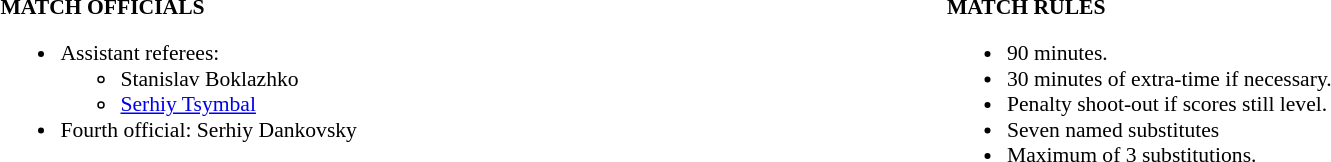<table width=100% style="font-size: 90%">
<tr>
<td width=50% valign=top><br><strong>MATCH OFFICIALS</strong><ul><li>Assistant referees:<ul><li>Stanislav Boklazhko</li><li><a href='#'>Serhiy Tsymbal</a></li></ul></li><li>Fourth official: Serhiy Dankovsky</li></ul></td>
<td width=50% valign=top><br><strong>MATCH RULES</strong><ul><li>90 minutes.</li><li>30 minutes of extra-time if necessary.</li><li>Penalty shoot-out if scores still level.</li><li>Seven named substitutes</li><li>Maximum of 3 substitutions.</li></ul></td>
</tr>
</table>
